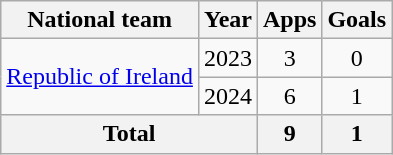<table class=wikitable style=text-align:center>
<tr>
<th>National team</th>
<th>Year</th>
<th>Apps</th>
<th>Goals</th>
</tr>
<tr>
<td rowspan="2"><a href='#'>Republic of Ireland</a></td>
<td>2023</td>
<td>3</td>
<td>0</td>
</tr>
<tr>
<td>2024</td>
<td>6</td>
<td>1</td>
</tr>
<tr>
<th colspan="2">Total</th>
<th>9</th>
<th>1</th>
</tr>
</table>
